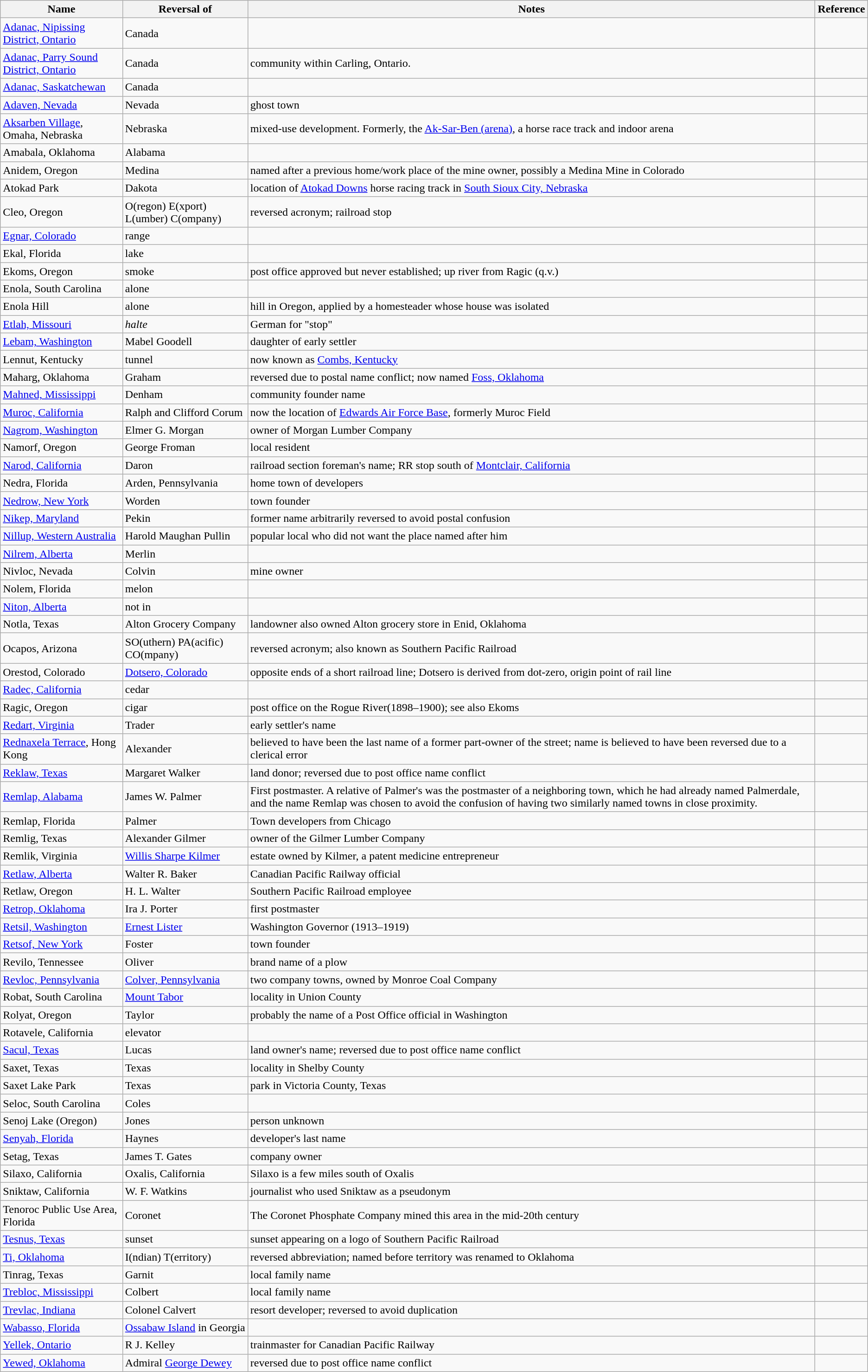<table class=wikitable>
<tr>
<th>Name</th>
<th>Reversal of</th>
<th>Notes</th>
<th>Reference</th>
</tr>
<tr>
<td><a href='#'>Adanac, Nipissing District, Ontario</a></td>
<td>Canada</td>
<td> </td>
<td></td>
</tr>
<tr>
<td><a href='#'>Adanac, Parry Sound District, Ontario</a></td>
<td>Canada</td>
<td>community within Carling, Ontario.</td>
<td></td>
</tr>
<tr>
<td><a href='#'>Adanac, Saskatchewan</a></td>
<td>Canada</td>
<td> </td>
<td></td>
</tr>
<tr>
<td><a href='#'>Adaven, Nevada</a></td>
<td>Nevada</td>
<td>ghost town</td>
<td></td>
</tr>
<tr>
<td><a href='#'>Aksarben Village</a>, Omaha, Nebraska</td>
<td>Nebraska</td>
<td>mixed-use development. Formerly, the <a href='#'>Ak-Sar-Ben (arena)</a>, a horse race track and indoor arena</td>
<td></td>
</tr>
<tr>
<td>Amabala, Oklahoma</td>
<td>Alabama</td>
<td> </td>
<td></td>
</tr>
<tr>
<td>Anidem, Oregon</td>
<td>Medina</td>
<td>named after a previous home/work place of the mine owner, possibly a Medina Mine in Colorado</td>
<td></td>
</tr>
<tr>
<td>Atokad Park</td>
<td>Dakota</td>
<td>location of <a href='#'>Atokad Downs</a> horse racing track in <a href='#'>South Sioux City, Nebraska</a></td>
<td></td>
</tr>
<tr>
<td>Cleo, Oregon</td>
<td>O(regon) E(xport) L(umber) C(ompany)</td>
<td>reversed acronym; railroad stop</td>
<td></td>
</tr>
<tr>
<td><a href='#'>Egnar, Colorado</a></td>
<td>range</td>
<td> </td>
<td></td>
</tr>
<tr>
<td>Ekal, Florida</td>
<td>lake</td>
<td> </td>
<td></td>
</tr>
<tr>
<td>Ekoms, Oregon</td>
<td>smoke</td>
<td>post office approved but never established; up river from Ragic (q.v.)</td>
<td></td>
</tr>
<tr>
<td>Enola, South Carolina</td>
<td>alone</td>
<td> </td>
<td></td>
</tr>
<tr>
<td>Enola Hill</td>
<td>alone</td>
<td>hill in Oregon, applied by a homesteader whose house was isolated</td>
<td></td>
</tr>
<tr>
<td><a href='#'>Etlah, Missouri</a></td>
<td><em>halte</em></td>
<td>German for "stop"</td>
<td></td>
</tr>
<tr>
<td><a href='#'>Lebam, Washington</a></td>
<td>Mabel Goodell</td>
<td>daughter of early settler</td>
<td></td>
</tr>
<tr>
<td>Lennut, Kentucky</td>
<td>tunnel</td>
<td>now known as <a href='#'>Combs, Kentucky</a></td>
<td></td>
</tr>
<tr>
<td>Maharg, Oklahoma</td>
<td>Graham</td>
<td>reversed due to postal name conflict; now named <a href='#'>Foss, Oklahoma</a></td>
<td></td>
</tr>
<tr>
<td><a href='#'>Mahned, Mississippi</a></td>
<td>Denham</td>
<td>community founder name</td>
<td></td>
</tr>
<tr>
<td><a href='#'>Muroc, California</a></td>
<td>Ralph and Clifford Corum</td>
<td>now the location of <a href='#'>Edwards Air Force Base</a>, formerly Muroc Field</td>
<td></td>
</tr>
<tr>
<td><a href='#'>Nagrom, Washington</a></td>
<td>Elmer G. Morgan</td>
<td>owner of Morgan Lumber Company</td>
<td></td>
</tr>
<tr>
<td>Namorf, Oregon</td>
<td>George Froman</td>
<td>local resident</td>
<td></td>
</tr>
<tr>
<td><a href='#'>Narod, California</a></td>
<td>Daron</td>
<td>railroad section foreman's name; RR stop south of <a href='#'>Montclair, California</a></td>
<td></td>
</tr>
<tr>
<td>Nedra, Florida</td>
<td>Arden, Pennsylvania</td>
<td>home town of developers</td>
<td></td>
</tr>
<tr>
<td><a href='#'>Nedrow, New York</a></td>
<td>Worden</td>
<td>town founder</td>
<td> </td>
</tr>
<tr>
<td><a href='#'>Nikep, Maryland</a></td>
<td>Pekin</td>
<td>former name arbitrarily reversed to avoid postal confusion</td>
<td></td>
</tr>
<tr>
<td><a href='#'>Nillup, Western Australia</a></td>
<td>Harold Maughan Pullin</td>
<td>popular local who did not want the place named after him</td>
<td></td>
</tr>
<tr>
<td><a href='#'>Nilrem, Alberta</a></td>
<td>Merlin</td>
<td> </td>
<td></td>
</tr>
<tr>
<td>Nivloc, Nevada</td>
<td>Colvin</td>
<td>mine owner</td>
<td></td>
</tr>
<tr>
<td>Nolem, Florida</td>
<td>melon</td>
<td> </td>
<td></td>
</tr>
<tr>
<td><a href='#'>Niton, Alberta</a></td>
<td>not in</td>
<td> </td>
<td></td>
</tr>
<tr>
<td>Notla, Texas</td>
<td>Alton Grocery Company</td>
<td>landowner also owned Alton grocery store in Enid, Oklahoma</td>
<td></td>
</tr>
<tr>
<td>Ocapos, Arizona</td>
<td>SO(uthern) PA(acific) CO(mpany)</td>
<td>reversed acronym; also known as Southern Pacific Railroad</td>
<td></td>
</tr>
<tr>
<td>Orestod, Colorado</td>
<td><a href='#'>Dotsero, Colorado</a></td>
<td>opposite ends of a short railroad line; Dotsero is derived from dot-zero, origin point of rail line</td>
<td></td>
</tr>
<tr>
<td><a href='#'>Radec, California</a></td>
<td>cedar</td>
<td> </td>
<td></td>
</tr>
<tr>
<td>Ragic, Oregon</td>
<td>cigar</td>
<td>post office on the Rogue River(1898–1900); see also Ekoms</td>
<td></td>
</tr>
<tr>
<td><a href='#'>Redart, Virginia</a></td>
<td>Trader</td>
<td>early settler's name</td>
<td></td>
</tr>
<tr>
<td><a href='#'>Rednaxela Terrace</a>, Hong Kong</td>
<td>Alexander</td>
<td>believed to have been the last name of a former part-owner of the street; name is believed to have been reversed due to a clerical error</td>
<td></td>
</tr>
<tr>
<td><a href='#'>Reklaw, Texas</a></td>
<td>Margaret Walker</td>
<td>land donor; reversed due to post office name conflict</td>
<td></td>
</tr>
<tr>
<td><a href='#'>Remlap, Alabama</a></td>
<td>James W. Palmer</td>
<td>First postmaster. A relative of Palmer's was the postmaster of a neighboring town, which he had already named Palmerdale, and the name Remlap was chosen to avoid the confusion of having two similarly named towns in close proximity.</td>
<td></td>
</tr>
<tr>
<td>Remlap, Florida</td>
<td>Palmer</td>
<td>Town developers from Chicago</td>
<td></td>
</tr>
<tr>
<td>Remlig, Texas</td>
<td>Alexander Gilmer</td>
<td>owner of the Gilmer Lumber Company</td>
<td></td>
</tr>
<tr>
<td>Remlik, Virginia</td>
<td><a href='#'>Willis Sharpe Kilmer</a></td>
<td>estate owned by Kilmer, a patent medicine entrepreneur</td>
<td></td>
</tr>
<tr>
<td><a href='#'>Retlaw, Alberta</a></td>
<td>Walter R. Baker</td>
<td>Canadian Pacific Railway official</td>
<td></td>
</tr>
<tr>
<td>Retlaw, Oregon</td>
<td>H. L. Walter</td>
<td>Southern Pacific Railroad employee</td>
<td></td>
</tr>
<tr>
<td><a href='#'>Retrop, Oklahoma</a></td>
<td>Ira J. Porter</td>
<td>first postmaster</td>
<td></td>
</tr>
<tr>
<td><a href='#'>Retsil, Washington</a></td>
<td><a href='#'>Ernest Lister</a></td>
<td>Washington Governor (1913–1919)</td>
<td></td>
</tr>
<tr>
<td><a href='#'>Retsof, New York</a></td>
<td>Foster</td>
<td>town founder</td>
<td></td>
</tr>
<tr>
<td>Revilo, Tennessee</td>
<td>Oliver</td>
<td>brand name of a plow</td>
<td></td>
</tr>
<tr>
<td><a href='#'>Revloc, Pennsylvania</a></td>
<td><a href='#'>Colver, Pennsylvania</a></td>
<td>two company towns, owned by Monroe Coal Company</td>
<td></td>
</tr>
<tr>
<td>Robat, South Carolina</td>
<td><a href='#'>Mount Tabor</a></td>
<td>locality in Union County</td>
<td></td>
</tr>
<tr>
<td>Rolyat, Oregon</td>
<td>Taylor</td>
<td>probably the name of a Post Office official in Washington</td>
<td></td>
</tr>
<tr>
<td>Rotavele, California</td>
<td>elevator</td>
<td> </td>
<td></td>
</tr>
<tr>
<td><a href='#'>Sacul, Texas</a></td>
<td>Lucas</td>
<td>land owner's name; reversed due to post office name conflict</td>
<td></td>
</tr>
<tr>
<td>Saxet, Texas</td>
<td>Texas</td>
<td>locality in Shelby County</td>
<td></td>
</tr>
<tr>
<td>Saxet Lake Park</td>
<td>Texas</td>
<td>park in Victoria County, Texas</td>
<td></td>
</tr>
<tr>
<td>Seloc, South Carolina</td>
<td>Coles</td>
<td> </td>
<td></td>
</tr>
<tr>
<td>Senoj Lake (Oregon)</td>
<td>Jones</td>
<td>person unknown</td>
<td></td>
</tr>
<tr>
<td><a href='#'>Senyah, Florida</a></td>
<td>Haynes</td>
<td>developer's last name</td>
<td></td>
</tr>
<tr>
<td>Setag, Texas</td>
<td>James T. Gates</td>
<td>company owner</td>
<td></td>
</tr>
<tr>
<td>Silaxo, California</td>
<td>Oxalis, California</td>
<td>Silaxo is a few miles south of Oxalis</td>
<td></td>
</tr>
<tr>
<td>Sniktaw, California</td>
<td>W. F. Watkins</td>
<td>journalist who used Sniktaw as a pseudonym</td>
<td></td>
</tr>
<tr>
<td>Tenoroc Public Use Area, Florida</td>
<td>Coronet</td>
<td>The Coronet Phosphate Company mined this area in the mid-20th century</td>
<td></td>
</tr>
<tr>
<td><a href='#'>Tesnus, Texas</a></td>
<td>sunset</td>
<td>sunset appearing on a logo of Southern Pacific Railroad</td>
<td></td>
</tr>
<tr>
<td><a href='#'>Ti, Oklahoma</a></td>
<td>I(ndian) T(erritory)</td>
<td>reversed abbreviation; named before territory was renamed to Oklahoma</td>
<td></td>
</tr>
<tr>
<td>Tinrag, Texas</td>
<td>Garnit</td>
<td>local family name</td>
<td></td>
</tr>
<tr>
<td><a href='#'>Trebloc, Mississippi</a></td>
<td>Colbert</td>
<td>local family name</td>
<td></td>
</tr>
<tr>
<td><a href='#'>Trevlac, Indiana</a></td>
<td>Colonel Calvert</td>
<td>resort developer; reversed to avoid duplication</td>
<td></td>
</tr>
<tr>
<td><a href='#'>Wabasso, Florida</a></td>
<td><a href='#'>Ossabaw Island</a> in Georgia</td>
<td> </td>
<td></td>
</tr>
<tr>
<td><a href='#'>Yellek, Ontario</a></td>
<td>R J. Kelley</td>
<td>trainmaster for Canadian Pacific Railway</td>
<td></td>
</tr>
<tr>
<td><a href='#'>Yewed, Oklahoma</a></td>
<td>Admiral <a href='#'>George Dewey</a></td>
<td>reversed due to post office name conflict</td>
<td></td>
</tr>
</table>
